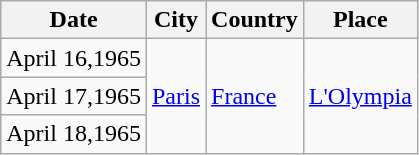<table class="wikitable">
<tr>
<th>Date</th>
<th>City</th>
<th>Country</th>
<th>Place</th>
</tr>
<tr>
<td>April 16,1965</td>
<td rowspan="3"><a href='#'>Paris</a></td>
<td rowspan="3"><a href='#'>France</a></td>
<td rowspan="3"><a href='#'>L'Olympia </a></td>
</tr>
<tr>
<td>April 17,1965</td>
</tr>
<tr>
<td>April 18,1965</td>
</tr>
</table>
